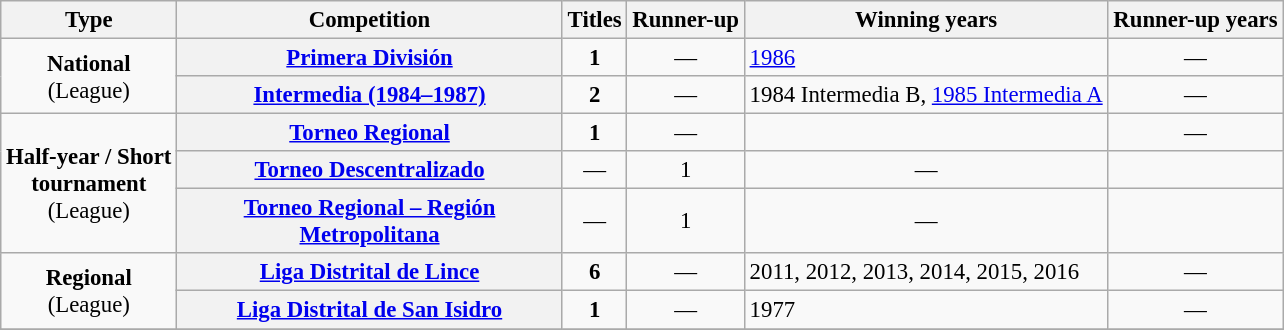<table class="wikitable plainrowheaders" style="font-size:95%; text-align:center;">
<tr>
<th>Type</th>
<th width=250px>Competition</th>
<th>Titles</th>
<th>Runner-up</th>
<th>Winning years</th>
<th>Runner-up years</th>
</tr>
<tr>
<td rowspan=2><strong>National</strong><br>(League)</td>
<th scope=col><a href='#'>Primera División</a></th>
<td><strong>1</strong></td>
<td style="text-align:center;">—</td>
<td align="left"><a href='#'>1986</a></td>
<td style="text-align:center;">—</td>
</tr>
<tr>
<th scope=col><a href='#'>Intermedia (1984–1987)</a></th>
<td><strong>2</strong></td>
<td style="text-align:center;">—</td>
<td align="left">1984 Intermedia B, <a href='#'>1985 Intermedia A</a></td>
<td style="text-align:center;">—</td>
</tr>
<tr>
<td rowspan=3><strong>Half-year / Short<br>tournament</strong><br>(League)</td>
<th scope=col><a href='#'>Torneo Regional</a></th>
<td><strong>1</strong></td>
<td style="text-align:center;">—</td>
<td></td>
<td style="text-align:center;">—</td>
</tr>
<tr>
<th scope=col><a href='#'>Torneo Descentralizado</a></th>
<td style="text-align:center;">—</td>
<td>1</td>
<td style="text-align:center;">—</td>
<td></td>
</tr>
<tr>
<th scope=col><a href='#'>Torneo Regional – Región Metropolitana</a></th>
<td style="text-align:center;">—</td>
<td>1</td>
<td style="text-align:center;">—</td>
<td></td>
</tr>
<tr>
<td rowspan=2><strong>Regional</strong><br>(League)</td>
<th scope=col><a href='#'>Liga Distrital de Lince</a></th>
<td><strong>6</strong></td>
<td style="text-align:center;">—</td>
<td align="left">2011, 2012, 2013, 2014, 2015, 2016</td>
<td style="text-align:center;">—</td>
</tr>
<tr>
<th scope=col><a href='#'>Liga Distrital de San Isidro</a></th>
<td><strong>1</strong></td>
<td style="text-align:center;">—</td>
<td align="left">1977</td>
<td style="text-align:center;">—</td>
</tr>
<tr>
</tr>
</table>
